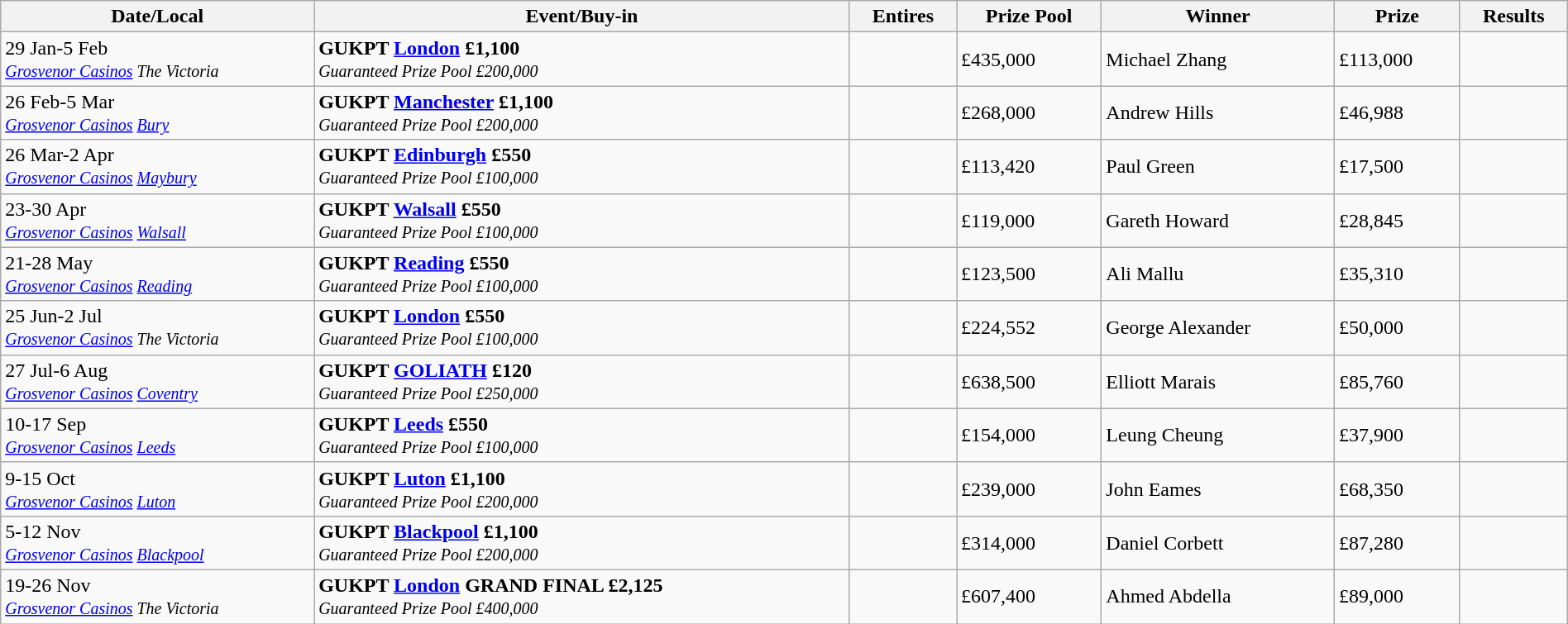<table class="wikitable" width="100%">
<tr>
<th width="20%">Date/Local</th>
<th !width="15%">Event/Buy-in</th>
<th !width="10%">Entires</th>
<th !width="10%">Prize Pool</th>
<th !width="25%">Winner</th>
<th !width="10%">Prize</th>
<th !width="10%">Results</th>
</tr>
<tr>
<td>29 Jan-5 Feb<br><small><em><a href='#'>Grosvenor Casinos</a> The Victoria</em></small></td>
<td> <strong>GUKPT <a href='#'>London</a> £1,100</strong><br><small><em>Guaranteed Prize Pool £200,000</em></small></td>
<td></td>
<td>£435,000</td>
<td> Michael Zhang</td>
<td>£113,000</td>
<td></td>
</tr>
<tr>
<td>26 Feb-5 Mar<br><small><em><a href='#'>Grosvenor Casinos</a> <a href='#'>Bury</a></em></small></td>
<td> <strong>GUKPT <a href='#'>Manchester</a> £1,100</strong><br><small><em>Guaranteed Prize Pool £200,000</em></small></td>
<td></td>
<td>£268,000</td>
<td> Andrew Hills</td>
<td>£46,988</td>
<td></td>
</tr>
<tr>
<td>26 Mar-2 Apr<br><small><em><a href='#'>Grosvenor Casinos</a> <a href='#'>Maybury</a></em></small></td>
<td> <strong>GUKPT <a href='#'>Edinburgh</a> £550</strong><br><small><em>Guaranteed Prize Pool £100,000</em></small></td>
<td></td>
<td>£113,420</td>
<td> Paul Green</td>
<td>£17,500</td>
<td></td>
</tr>
<tr>
<td>23-30 Apr<br><small><em><a href='#'>Grosvenor Casinos</a> <a href='#'>Walsall</a></em></small></td>
<td> <strong>GUKPT <a href='#'>Walsall</a> £550</strong><br><small><em>Guaranteed Prize Pool £100,000</em></small></td>
<td></td>
<td>£119,000</td>
<td> Gareth Howard</td>
<td>£28,845</td>
<td></td>
</tr>
<tr>
<td>21-28 May<br><small><em><a href='#'>Grosvenor Casinos</a> <a href='#'>Reading</a></em></small></td>
<td> <strong>GUKPT <a href='#'>Reading</a> £550</strong><br><small><em>Guaranteed Prize Pool £100,000</em></small></td>
<td></td>
<td>£123,500</td>
<td> Ali Mallu</td>
<td>£35,310</td>
<td></td>
</tr>
<tr>
<td>25 Jun-2 Jul<br><small><em><a href='#'>Grosvenor Casinos</a> The Victoria</em></small></td>
<td> <strong>GUKPT <a href='#'>London</a> £550</strong><br><small><em>Guaranteed Prize Pool £100,000</em></small></td>
<td></td>
<td>£224,552</td>
<td> George Alexander</td>
<td>£50,000</td>
<td></td>
</tr>
<tr>
<td>27 Jul-6 Aug<br><small><em><a href='#'>Grosvenor Casinos</a> <a href='#'>Coventry</a></em></small></td>
<td> <strong>GUKPT <a href='#'>GOLIATH</a> £120</strong><br><small><em>Guaranteed Prize Pool £250,000</em></small></td>
<td></td>
<td>£638,500</td>
<td> Elliott Marais</td>
<td>£85,760</td>
<td></td>
</tr>
<tr>
<td>10-17 Sep<br><small><em><a href='#'>Grosvenor Casinos</a> <a href='#'>Leeds</a></em></small></td>
<td> <strong>GUKPT <a href='#'>Leeds</a> £550</strong><br><small><em>Guaranteed Prize Pool £100,000</em></small></td>
<td></td>
<td>£154,000</td>
<td> Leung Cheung</td>
<td>£37,900</td>
<td></td>
</tr>
<tr>
<td>9-15 Oct<br><small><em><a href='#'>Grosvenor Casinos</a> <a href='#'>Luton</a></em></small></td>
<td> <strong>GUKPT <a href='#'>Luton</a> £1,100</strong><br><small><em>Guaranteed Prize Pool £200,000</em></small></td>
<td></td>
<td>£239,000</td>
<td> John Eames</td>
<td>£68,350</td>
<td></td>
</tr>
<tr>
<td>5-12 Nov<br><small><em><a href='#'>Grosvenor Casinos</a> <a href='#'>Blackpool</a></em></small></td>
<td> <strong>GUKPT <a href='#'>Blackpool</a> £1,100</strong><br><small><em>Guaranteed Prize Pool £200,000</em></small></td>
<td></td>
<td>£314,000</td>
<td> Daniel Corbett</td>
<td>£87,280</td>
<td></td>
</tr>
<tr>
<td>19-26 Nov<br><small><em><a href='#'>Grosvenor Casinos</a> The Victoria</em></small></td>
<td> <strong>GUKPT <a href='#'>London</a> GRAND FINAL £2,125</strong><br><small><em>Guaranteed Prize Pool £400,000</em></small></td>
<td></td>
<td>£607,400</td>
<td> Ahmed Abdella</td>
<td>£89,000</td>
<td></td>
</tr>
</table>
